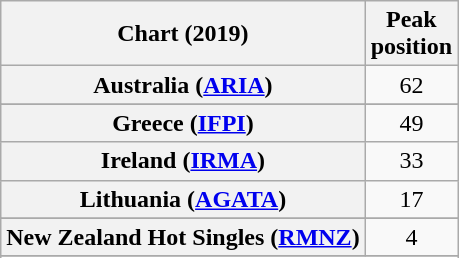<table class="wikitable sortable plainrowheaders" style="text-align:center">
<tr>
<th scope="col">Chart (2019)</th>
<th scope="col">Peak<br>position</th>
</tr>
<tr>
<th scope="row">Australia (<a href='#'>ARIA</a>)</th>
<td>62</td>
</tr>
<tr>
</tr>
<tr>
<th scope="row">Greece (<a href='#'>IFPI</a>)</th>
<td>49</td>
</tr>
<tr>
<th scope="row">Ireland (<a href='#'>IRMA</a>)</th>
<td>33</td>
</tr>
<tr>
<th scope="row">Lithuania (<a href='#'>AGATA</a>)</th>
<td>17</td>
</tr>
<tr>
</tr>
<tr>
<th scope="row">New Zealand Hot Singles (<a href='#'>RMNZ</a>)</th>
<td>4</td>
</tr>
<tr>
</tr>
<tr>
</tr>
<tr>
</tr>
<tr>
</tr>
<tr>
</tr>
<tr>
</tr>
<tr>
</tr>
</table>
